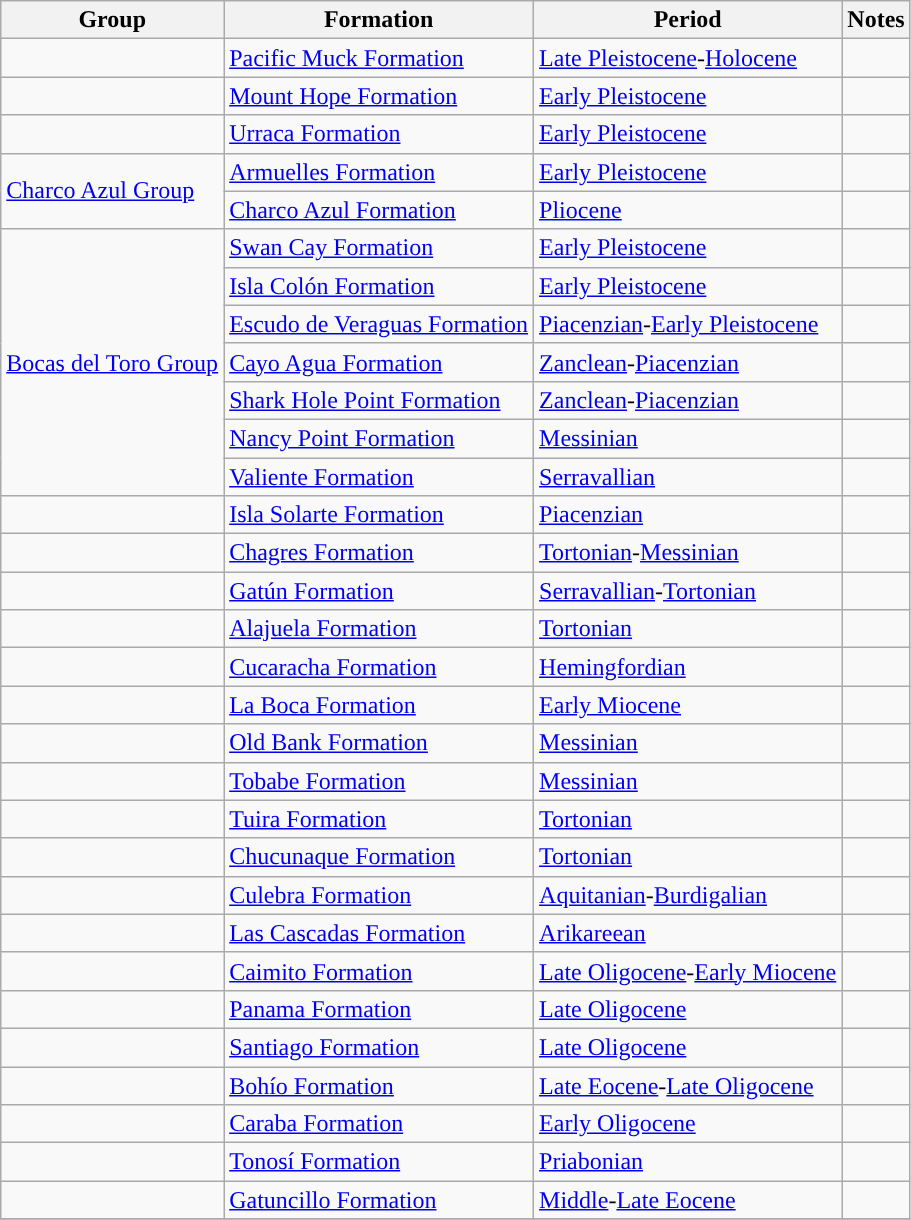<table class="wikitable sortable">
<tr>
<th>Group</th>
<th>Formation</th>
<th>Period</th>
<th class="unsortable">Notes</th>
</tr>
<tr>
<td></td>
<td><a href='#'>Pacific Muck Formation</a></td>
<td style="background-color: "><a href='#'>Late Pleistocene</a>-<a href='#'>Holocene</a></td>
<td align=center></td>
</tr>
<tr>
<td></td>
<td><a href='#'>Mount Hope Formation</a></td>
<td style="background-color: "><a href='#'>Early Pleistocene</a></td>
<td align=center></td>
</tr>
<tr>
<td></td>
<td><a href='#'>Urraca Formation</a></td>
<td style="background-color: "><a href='#'>Early Pleistocene</a></td>
<td align=center></td>
</tr>
<tr>
<td rowspan=2><a href='#'>Charco Azul Group</a></td>
<td><a href='#'>Armuelles Formation</a></td>
<td style="background-color: "><a href='#'>Early Pleistocene</a></td>
<td align=center></td>
</tr>
<tr>
<td><a href='#'>Charco Azul Formation</a></td>
<td style="background-color: "><a href='#'>Pliocene</a></td>
<td align=center></td>
</tr>
<tr>
<td rowspan=7><a href='#'>Bocas del Toro Group</a></td>
<td><a href='#'>Swan Cay Formation</a></td>
<td style="background-color: "><a href='#'>Early Pleistocene</a></td>
<td align=center></td>
</tr>
<tr>
<td><a href='#'>Isla Colón Formation</a></td>
<td style="background-color: "><a href='#'>Early Pleistocene</a></td>
<td align=center></td>
</tr>
<tr>
<td><a href='#'>Escudo de Veraguas Formation</a></td>
<td style="background-color: "><a href='#'>Piacenzian</a>-<a href='#'>Early Pleistocene</a></td>
<td align=center></td>
</tr>
<tr>
<td><a href='#'>Cayo Agua Formation</a></td>
<td style="background-color: "><a href='#'>Zanclean</a>-<a href='#'>Piacenzian</a></td>
<td align=center></td>
</tr>
<tr>
<td><a href='#'>Shark Hole Point Formation</a></td>
<td style="background-color: "><a href='#'>Zanclean</a>-<a href='#'>Piacenzian</a></td>
<td align=center></td>
</tr>
<tr>
<td><a href='#'>Nancy Point Formation</a></td>
<td style="background-color: "><a href='#'>Messinian</a></td>
<td align=center></td>
</tr>
<tr>
<td><a href='#'>Valiente Formation</a></td>
<td style="background-color: "><a href='#'>Serravallian</a></td>
<td align=center></td>
</tr>
<tr>
<td></td>
<td><a href='#'>Isla Solarte Formation</a></td>
<td style="background-color: "><a href='#'>Piacenzian</a></td>
<td align=center></td>
</tr>
<tr>
<td></td>
<td><a href='#'>Chagres Formation</a></td>
<td style="background-color: "><a href='#'>Tortonian</a>-<a href='#'>Messinian</a></td>
<td align=center></td>
</tr>
<tr>
<td></td>
<td><a href='#'>Gatún Formation</a></td>
<td style="background-color: "><a href='#'>Serravallian</a>-<a href='#'>Tortonian</a></td>
<td align=center></td>
</tr>
<tr>
<td></td>
<td><a href='#'>Alajuela Formation</a></td>
<td style="background-color: "><a href='#'>Tortonian</a></td>
<td align=center></td>
</tr>
<tr>
<td></td>
<td><a href='#'>Cucaracha Formation</a></td>
<td style="background-color: "><a href='#'>Hemingfordian</a></td>
<td align=center></td>
</tr>
<tr>
<td></td>
<td><a href='#'>La Boca Formation</a></td>
<td style="background-color: "><a href='#'>Early Miocene</a></td>
<td align=center></td>
</tr>
<tr>
<td></td>
<td><a href='#'>Old Bank Formation</a></td>
<td style="background-color: "><a href='#'>Messinian</a></td>
<td align=center></td>
</tr>
<tr>
<td></td>
<td><a href='#'>Tobabe Formation</a></td>
<td style="background-color: "><a href='#'>Messinian</a></td>
<td align=center></td>
</tr>
<tr>
<td></td>
<td><a href='#'>Tuira Formation</a></td>
<td style="background-color: "><a href='#'>Tortonian</a></td>
<td align=center></td>
</tr>
<tr>
<td></td>
<td><a href='#'>Chucunaque Formation</a></td>
<td style="background-color: "><a href='#'>Tortonian</a></td>
<td align=center></td>
</tr>
<tr>
<td></td>
<td><a href='#'>Culebra Formation</a></td>
<td style="background-color: "><a href='#'>Aquitanian</a>-<a href='#'>Burdigalian</a></td>
<td align=center></td>
</tr>
<tr>
<td></td>
<td><a href='#'>Las Cascadas Formation</a></td>
<td style="background-color: "><a href='#'>Arikareean</a></td>
<td align=center></td>
</tr>
<tr>
<td></td>
<td><a href='#'>Caimito Formation</a></td>
<td style="background-color: "><a href='#'>Late Oligocene</a>-<a href='#'>Early Miocene</a></td>
<td align=center></td>
</tr>
<tr>
<td></td>
<td><a href='#'>Panama Formation</a></td>
<td style="background-color: "><a href='#'>Late Oligocene</a></td>
<td align=center></td>
</tr>
<tr>
<td></td>
<td><a href='#'>Santiago Formation</a></td>
<td style="background-color: "><a href='#'>Late Oligocene</a></td>
<td align=center></td>
</tr>
<tr>
<td></td>
<td><a href='#'>Bohío Formation</a></td>
<td style="background-color: "><a href='#'>Late Eocene</a>-<a href='#'>Late Oligocene</a></td>
<td align=center></td>
</tr>
<tr>
<td></td>
<td><a href='#'>Caraba Formation</a></td>
<td style="background-color: "><a href='#'>Early Oligocene</a></td>
<td align=center></td>
</tr>
<tr>
<td></td>
<td><a href='#'>Tonosí Formation</a></td>
<td style="background-color: "><a href='#'>Priabonian</a></td>
<td align=center></td>
</tr>
<tr>
<td></td>
<td><a href='#'>Gatuncillo Formation</a></td>
<td style="background-color: "><a href='#'>Middle</a>-<a href='#'>Late Eocene</a></td>
<td align=center></td>
</tr>
<tr>
</tr>
</table>
